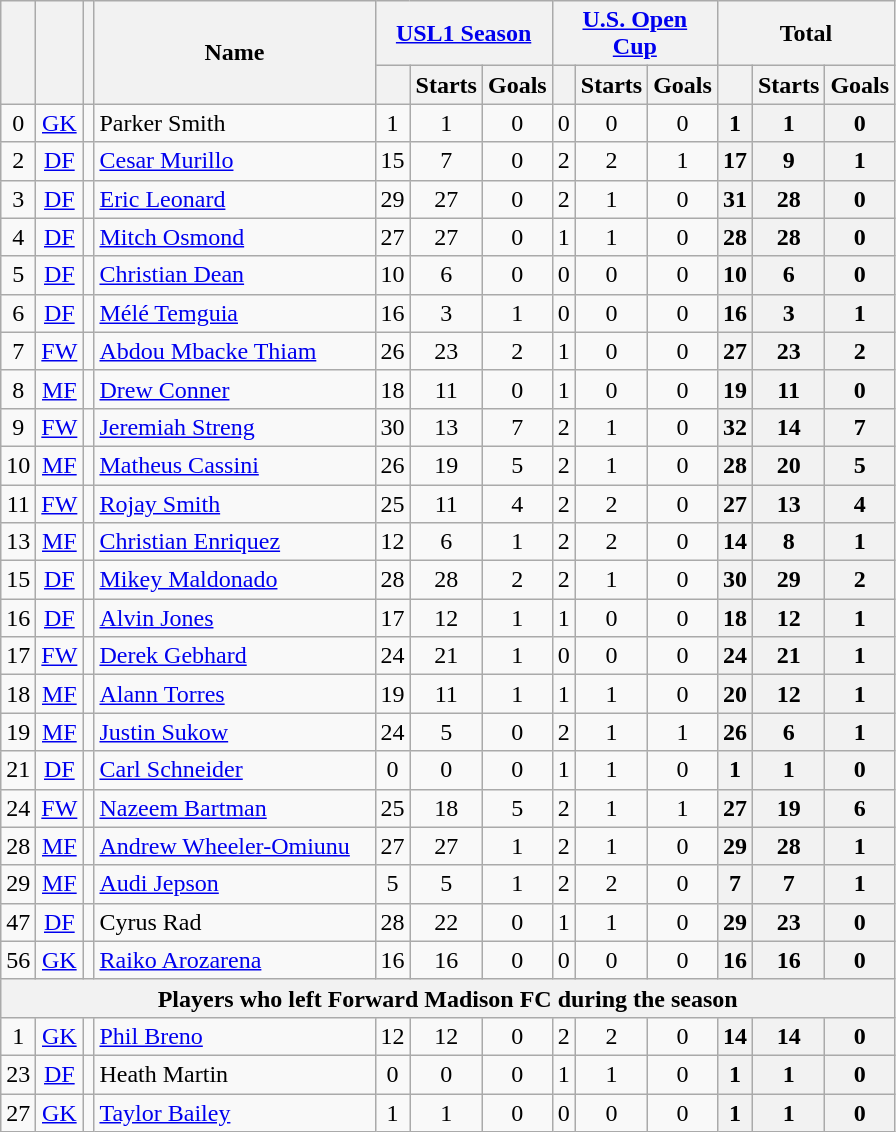<table class="wikitable sortable" style="text-align:center">
<tr>
<th rowspan="2"></th>
<th rowspan="2"></th>
<th rowspan="2"></th>
<th rowspan="2" style="width:180px;">Name</th>
<th colspan="3" style="width:100px;"><a href='#'>USL1 Season</a></th>
<th colspan="3" style="width:100px;"><a href='#'>U.S. Open Cup</a></th>
<th colspan="3" style="width:100px;">Total</th>
</tr>
<tr>
<th></th>
<th>Starts</th>
<th>Goals</th>
<th></th>
<th>Starts</th>
<th>Goals</th>
<th></th>
<th>Starts</th>
<th>Goals</th>
</tr>
<tr>
<td>0</td>
<td><a href='#'>GK</a></td>
<td></td>
<td align="left">Parker Smith</td>
<td>1</td>
<td>1</td>
<td>0</td>
<td>0</td>
<td>0</td>
<td>0</td>
<th>1</th>
<th>1</th>
<th>0</th>
</tr>
<tr>
<td>2</td>
<td><a href='#'>DF</a></td>
<td></td>
<td align="left"><a href='#'>Cesar Murillo</a></td>
<td>15</td>
<td>7</td>
<td>0</td>
<td>2</td>
<td>2</td>
<td>1</td>
<th>17</th>
<th>9</th>
<th>1</th>
</tr>
<tr>
<td>3</td>
<td><a href='#'>DF</a></td>
<td></td>
<td align="left"><a href='#'>Eric Leonard</a></td>
<td>29</td>
<td>27</td>
<td>0</td>
<td>2</td>
<td>1</td>
<td>0</td>
<th>31</th>
<th>28</th>
<th>0</th>
</tr>
<tr>
<td>4</td>
<td><a href='#'>DF</a></td>
<td></td>
<td align="left"><a href='#'>Mitch Osmond</a></td>
<td>27</td>
<td>27</td>
<td>0</td>
<td>1</td>
<td>1</td>
<td>0</td>
<th>28</th>
<th>28</th>
<th>0</th>
</tr>
<tr>
<td>5</td>
<td><a href='#'>DF</a></td>
<td></td>
<td align="left"><a href='#'>Christian Dean</a></td>
<td>10</td>
<td>6</td>
<td>0</td>
<td>0</td>
<td>0</td>
<td>0</td>
<th>10</th>
<th>6</th>
<th>0</th>
</tr>
<tr>
<td>6</td>
<td><a href='#'>DF</a></td>
<td></td>
<td align="left"><a href='#'>Mélé Temguia</a></td>
<td>16</td>
<td>3</td>
<td>1</td>
<td>0</td>
<td>0</td>
<td>0</td>
<th>16</th>
<th>3</th>
<th>1</th>
</tr>
<tr>
<td>7</td>
<td><a href='#'>FW</a></td>
<td></td>
<td align="left"><a href='#'>Abdou Mbacke Thiam</a></td>
<td>26</td>
<td>23</td>
<td>2</td>
<td>1</td>
<td>0</td>
<td>0</td>
<th>27</th>
<th>23</th>
<th>2</th>
</tr>
<tr>
<td>8</td>
<td><a href='#'>MF</a></td>
<td></td>
<td align="left"><a href='#'>Drew Conner</a></td>
<td>18</td>
<td>11</td>
<td>0</td>
<td>1</td>
<td>0</td>
<td>0</td>
<th>19</th>
<th>11</th>
<th>0</th>
</tr>
<tr>
<td>9</td>
<td><a href='#'>FW</a></td>
<td></td>
<td align="left"><a href='#'>Jeremiah Streng</a></td>
<td>30</td>
<td>13</td>
<td>7</td>
<td>2</td>
<td>1</td>
<td>0</td>
<th>32</th>
<th>14</th>
<th>7</th>
</tr>
<tr>
<td>10</td>
<td><a href='#'>MF</a></td>
<td></td>
<td align="left"><a href='#'>Matheus Cassini</a></td>
<td>26</td>
<td>19</td>
<td>5</td>
<td>2</td>
<td>1</td>
<td>0</td>
<th>28</th>
<th>20</th>
<th>5</th>
</tr>
<tr>
<td>11</td>
<td><a href='#'>FW</a></td>
<td></td>
<td align="left"><a href='#'>Rojay Smith</a></td>
<td>25</td>
<td>11</td>
<td>4</td>
<td>2</td>
<td>2</td>
<td>0</td>
<th>27</th>
<th>13</th>
<th>4</th>
</tr>
<tr>
<td>13</td>
<td><a href='#'>MF</a></td>
<td></td>
<td align="left"><a href='#'>Christian Enriquez</a></td>
<td>12</td>
<td>6</td>
<td>1</td>
<td>2</td>
<td>2</td>
<td>0</td>
<th>14</th>
<th>8</th>
<th>1</th>
</tr>
<tr>
<td>15</td>
<td><a href='#'>DF</a></td>
<td></td>
<td align="left"><a href='#'>Mikey Maldonado</a></td>
<td>28</td>
<td>28</td>
<td>2</td>
<td>2</td>
<td>1</td>
<td>0</td>
<th>30</th>
<th>29</th>
<th>2</th>
</tr>
<tr>
<td>16</td>
<td><a href='#'>DF</a></td>
<td></td>
<td align="left"><a href='#'>Alvin Jones</a></td>
<td>17</td>
<td>12</td>
<td>1</td>
<td>1</td>
<td>0</td>
<td>0</td>
<th>18</th>
<th>12</th>
<th>1</th>
</tr>
<tr>
<td>17</td>
<td><a href='#'>FW</a></td>
<td></td>
<td align="left"><a href='#'>Derek Gebhard</a></td>
<td>24</td>
<td>21</td>
<td>1</td>
<td>0</td>
<td>0</td>
<td>0</td>
<th>24</th>
<th>21</th>
<th>1</th>
</tr>
<tr>
<td>18</td>
<td><a href='#'>MF</a></td>
<td></td>
<td align="left"><a href='#'>Alann Torres</a></td>
<td>19</td>
<td>11</td>
<td>1</td>
<td>1</td>
<td>1</td>
<td>0</td>
<th>20</th>
<th>12</th>
<th>1</th>
</tr>
<tr>
<td>19</td>
<td><a href='#'>MF</a></td>
<td></td>
<td align="left"><a href='#'>Justin Sukow</a></td>
<td>24</td>
<td>5</td>
<td>0</td>
<td>2</td>
<td>1</td>
<td>1</td>
<th>26</th>
<th>6</th>
<th>1</th>
</tr>
<tr>
<td>21</td>
<td><a href='#'>DF</a></td>
<td></td>
<td align="left"><a href='#'>Carl Schneider</a></td>
<td>0</td>
<td>0</td>
<td>0</td>
<td>1</td>
<td>1</td>
<td>0</td>
<th>1</th>
<th>1</th>
<th>0</th>
</tr>
<tr>
<td>24</td>
<td><a href='#'>FW</a></td>
<td></td>
<td align="left"><a href='#'>Nazeem Bartman</a></td>
<td>25</td>
<td>18</td>
<td>5</td>
<td>2</td>
<td>1</td>
<td>1</td>
<th>27</th>
<th>19</th>
<th>6</th>
</tr>
<tr>
<td>28</td>
<td><a href='#'>MF</a></td>
<td></td>
<td align="left"><a href='#'>Andrew Wheeler-Omiunu</a></td>
<td>27</td>
<td>27</td>
<td>1</td>
<td>2</td>
<td>1</td>
<td>0</td>
<th>29</th>
<th>28</th>
<th>1</th>
</tr>
<tr>
<td>29</td>
<td><a href='#'>MF</a></td>
<td></td>
<td align="left"><a href='#'>Audi Jepson</a></td>
<td>5</td>
<td>5</td>
<td>1</td>
<td>2</td>
<td>2</td>
<td>0</td>
<th>7</th>
<th>7</th>
<th>1</th>
</tr>
<tr>
<td>47</td>
<td><a href='#'>DF</a></td>
<td></td>
<td align="left">Cyrus Rad</td>
<td>28</td>
<td>22</td>
<td>0</td>
<td>1</td>
<td>1</td>
<td>0</td>
<th>29</th>
<th>23</th>
<th>0</th>
</tr>
<tr>
<td>56</td>
<td><a href='#'>GK</a></td>
<td></td>
<td align="left"><a href='#'>Raiko Arozarena</a></td>
<td>16</td>
<td>16</td>
<td>0</td>
<td>0</td>
<td>0</td>
<td>0</td>
<th>16</th>
<th>16</th>
<th>0</th>
</tr>
<tr>
<th colspan="13">Players who left Forward Madison FC during the season</th>
</tr>
<tr>
<td>1</td>
<td><a href='#'>GK</a></td>
<td></td>
<td align="left"><a href='#'>Phil Breno</a></td>
<td>12</td>
<td>12</td>
<td>0</td>
<td>2</td>
<td>2</td>
<td>0</td>
<th>14</th>
<th>14</th>
<th>0</th>
</tr>
<tr>
<td>23</td>
<td><a href='#'>DF</a></td>
<td></td>
<td align="left">Heath Martin</td>
<td>0</td>
<td>0</td>
<td>0</td>
<td>1</td>
<td>1</td>
<td>0</td>
<th>1</th>
<th>1</th>
<th>0</th>
</tr>
<tr>
<td>27</td>
<td><a href='#'>GK</a></td>
<td></td>
<td align="left"><a href='#'>Taylor Bailey</a></td>
<td>1</td>
<td>1</td>
<td>0</td>
<td>0</td>
<td>0</td>
<td>0</td>
<th>1</th>
<th>1</th>
<th>0</th>
</tr>
</table>
